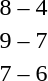<table style="text-align:center">
<tr>
<th width=200></th>
<th width=100></th>
<th width=200></th>
</tr>
<tr>
<td align=right><strong></strong></td>
<td>8 – 4</td>
<td align=left></td>
</tr>
<tr>
<td align=right><strong></strong></td>
<td>9 – 7</td>
<td align=left></td>
</tr>
<tr>
<td align=right><strong></strong></td>
<td>7 – 6</td>
<td align=left></td>
</tr>
</table>
